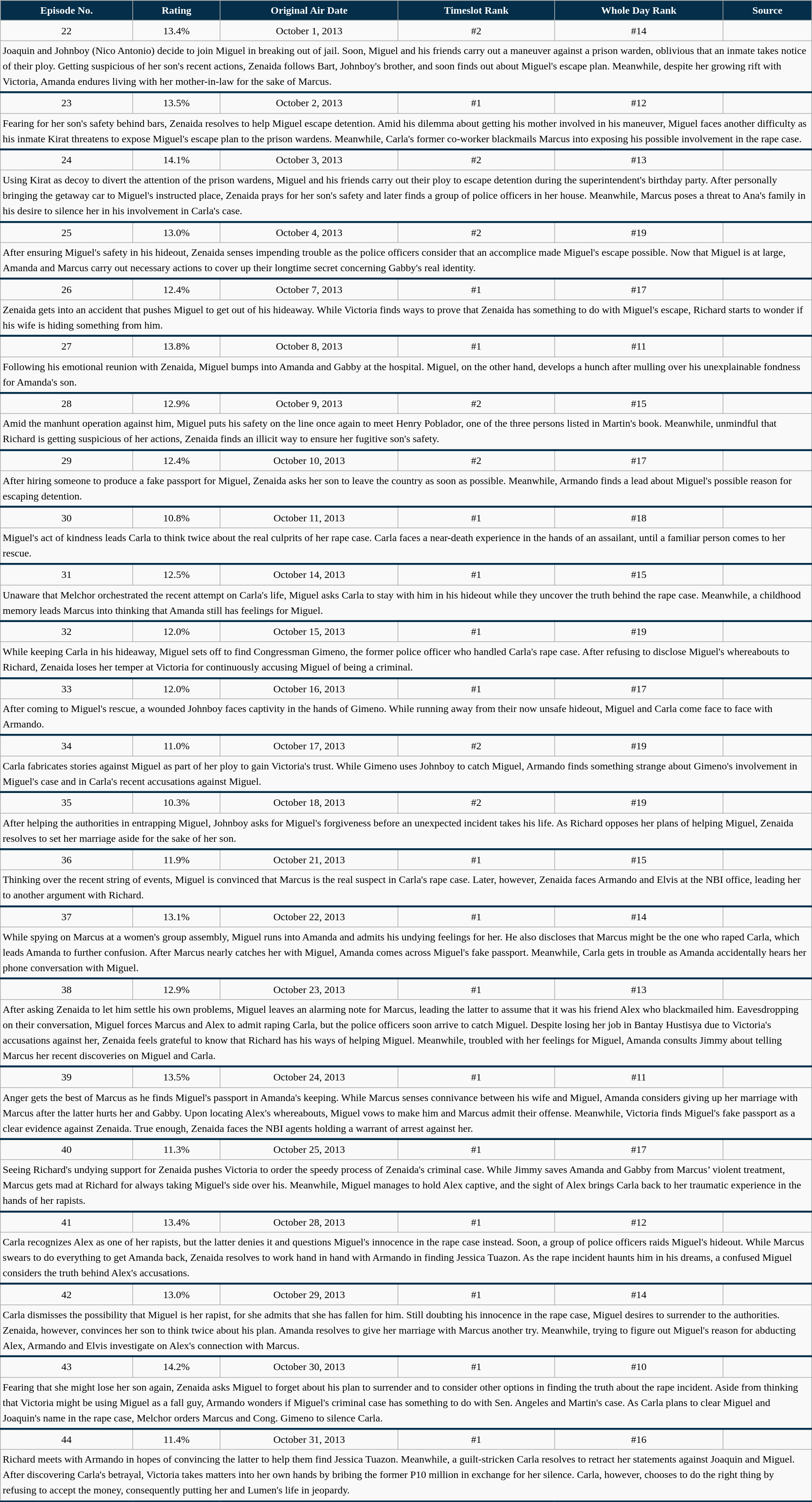<table class="wikitable" style="text-align:center; background:#f9f9f9; line-height:16px; line-height:150%" width="100%">
<tr style="color:white;">
<th style="background:#042e49;">Episode No.</th>
<th style="background:#042e49;">Rating</th>
<th style="background:#042e49;">Original Air Date</th>
<th style="background:#042e49;">Timeslot Rank</th>
<th style="background:#042e49;">Whole Day Rank</th>
<th style="background:#042e49;">Source</th>
</tr>
<tr>
<td>22</td>
<td>13.4%</td>
<td>October 1, 2013</td>
<td>#2</td>
<td>#14</td>
<td></td>
</tr>
<tr>
<td colspan = "6" style="text-align: left; border-bottom: 3px solid #042e49;">Joaquin and Johnboy (Nico Antonio) decide to join Miguel in breaking out of jail. Soon, Miguel and his friends carry out a maneuver against a prison warden, oblivious that an inmate takes notice of their ploy. Getting suspicious of her son's recent actions, Zenaida follows Bart, Johnboy's brother, and soon finds out about Miguel's escape plan. Meanwhile, despite her growing rift with Victoria, Amanda endures living with her mother-in-law for the sake of Marcus.</td>
</tr>
<tr>
<td>23</td>
<td>13.5%</td>
<td>October 2, 2013</td>
<td>#1</td>
<td>#12</td>
<td></td>
</tr>
<tr>
<td colspan = "6" style="text-align: left; border-bottom: 3px solid #042e49;">Fearing for her son's safety behind bars, Zenaida resolves to help Miguel escape detention. Amid his dilemma about getting his mother involved in his maneuver, Miguel faces another difficulty as his inmate Kirat threatens to expose Miguel's escape plan to the prison wardens. Meanwhile, Carla's former co-worker blackmails Marcus into exposing his possible involvement in the rape case.</td>
</tr>
<tr>
<td>24</td>
<td>14.1%</td>
<td>October 3, 2013</td>
<td>#2</td>
<td>#13</td>
<td></td>
</tr>
<tr>
<td colspan = "6" style="text-align: left; border-bottom: 3px solid #042e49;">Using Kirat as decoy to divert the attention of the prison wardens, Miguel and his friends carry out their ploy to escape detention during the superintendent's birthday party. After personally bringing the getaway car to Miguel's instructed place, Zenaida prays for her son's safety and later finds a group of police officers in her house. Meanwhile, Marcus poses a threat to Ana's family in his desire to silence her in his involvement in Carla's case.</td>
</tr>
<tr>
<td>25</td>
<td>13.0%</td>
<td>October 4, 2013</td>
<td>#2</td>
<td>#19</td>
<td></td>
</tr>
<tr>
<td colspan = "6" style="text-align: left; border-bottom: 3px solid #042e49;">After ensuring Miguel's safety in his hideout, Zenaida senses impending trouble as the police officers consider that an accomplice made Miguel's escape possible. Now that Miguel is at large, Amanda and Marcus carry out necessary actions to cover up their longtime secret concerning Gabby's real identity.</td>
</tr>
<tr>
<td>26</td>
<td>12.4%</td>
<td>October 7, 2013</td>
<td>#1</td>
<td>#17</td>
<td></td>
</tr>
<tr>
<td colspan = "6" style="text-align: left; border-bottom: 3px solid #042e49;">Zenaida gets into an accident that pushes Miguel to get out of his hideaway. While Victoria finds ways to prove that Zenaida has something to do with Miguel's escape, Richard starts to wonder if his wife is hiding something from him.</td>
</tr>
<tr>
<td>27</td>
<td>13.8%</td>
<td>October 8, 2013</td>
<td>#1</td>
<td>#11</td>
<td></td>
</tr>
<tr>
<td colspan = "6" style="text-align: left; border-bottom: 3px solid #042e49;">Following his emotional reunion with Zenaida, Miguel bumps into Amanda and Gabby at the hospital. Miguel, on the other hand, develops a hunch after mulling over his unexplainable fondness for Amanda's son.</td>
</tr>
<tr>
<td>28</td>
<td>12.9%</td>
<td>October 9, 2013</td>
<td>#2</td>
<td>#15</td>
<td></td>
</tr>
<tr>
<td colspan = "6" style="text-align: left; border-bottom: 3px solid #042e49;">Amid the manhunt operation against him, Miguel puts his safety on the line once again to meet Henry Poblador, one of the three persons listed in Martin's book. Meanwhile, unmindful that Richard is getting suspicious of her actions, Zenaida finds an illicit way to ensure her fugitive son's safety.</td>
</tr>
<tr>
<td>29</td>
<td>12.4%</td>
<td>October 10, 2013</td>
<td>#2</td>
<td>#17</td>
<td></td>
</tr>
<tr>
<td colspan = "6" style="text-align: left; border-bottom: 3px solid #042e49;">After hiring someone to produce a fake passport for Miguel, Zenaida asks her son to leave the country as soon as possible. Meanwhile, Armando finds a lead about Miguel's possible reason for escaping detention.</td>
</tr>
<tr>
<td>30</td>
<td>10.8%</td>
<td>October 11, 2013</td>
<td>#1</td>
<td>#18</td>
<td></td>
</tr>
<tr>
<td colspan = "6" style="text-align: left; border-bottom: 3px solid #042e49;">Miguel's act of kindness leads Carla to think twice about the real culprits of her rape case. Carla faces a near-death experience in the hands of an assailant, until a familiar person comes to her rescue.</td>
</tr>
<tr>
<td>31</td>
<td>12.5%</td>
<td>October 14, 2013</td>
<td>#1</td>
<td>#15</td>
<td></td>
</tr>
<tr>
<td colspan = "6" style="text-align: left; border-bottom: 3px solid #042e49;">Unaware that Melchor orchestrated the recent attempt on Carla's life, Miguel asks Carla to stay with him in his hideout while they uncover the truth behind the rape case. Meanwhile, a childhood memory leads Marcus into thinking that Amanda still has feelings for Miguel.</td>
</tr>
<tr>
<td>32</td>
<td>12.0%</td>
<td>October 15, 2013</td>
<td>#1</td>
<td>#19</td>
<td></td>
</tr>
<tr>
<td colspan = "6" style="text-align: left; border-bottom: 3px solid #042e49;">While keeping Carla in his hideaway, Miguel sets off to find Congressman Gimeno, the former police officer who handled Carla's rape case. After refusing to disclose Miguel's whereabouts to Richard, Zenaida loses her temper at Victoria for continuously accusing Miguel of being a criminal.</td>
</tr>
<tr>
<td>33</td>
<td>12.0%</td>
<td>October 16, 2013</td>
<td>#1</td>
<td>#17</td>
<td></td>
</tr>
<tr>
<td colspan = "6" style="text-align: left; border-bottom: 3px solid #042e49;">After coming to Miguel's rescue, a wounded Johnboy faces captivity in the hands of Gimeno. While running away from their now unsafe hideout, Miguel and Carla come face to face with Armando.</td>
</tr>
<tr>
<td>34</td>
<td>11.0%</td>
<td>October 17, 2013</td>
<td>#2</td>
<td>#19</td>
<td></td>
</tr>
<tr>
<td colspan = "6" style="text-align: left; border-bottom: 3px solid #042e49;">Carla fabricates stories against Miguel as part of her ploy to gain Victoria's trust. While Gimeno uses Johnboy to catch Miguel, Armando finds something strange about Gimeno's involvement in Miguel's case and in Carla's recent accusations against Miguel.</td>
</tr>
<tr>
<td>35</td>
<td>10.3%</td>
<td>October 18, 2013</td>
<td>#2</td>
<td>#19</td>
<td></td>
</tr>
<tr>
<td colspan = "6" style="text-align: left; border-bottom: 3px solid #042e49;">After helping the authorities in entrapping Miguel, Johnboy asks for Miguel's forgiveness before an unexpected incident takes his life. As Richard opposes her plans of helping Miguel, Zenaida resolves to set her marriage aside for the sake of her son.</td>
</tr>
<tr>
<td>36</td>
<td>11.9%</td>
<td>October 21, 2013</td>
<td>#1</td>
<td>#15</td>
<td></td>
</tr>
<tr>
<td colspan = "6" style="text-align: left; border-bottom: 3px solid #042e49;">Thinking over the recent string of events, Miguel is convinced that Marcus is the real suspect in Carla's rape case. Later, however, Zenaida faces Armando and Elvis at the NBI office, leading her to another argument with Richard.</td>
</tr>
<tr>
<td>37</td>
<td>13.1%</td>
<td>October 22, 2013</td>
<td>#1</td>
<td>#14</td>
<td></td>
</tr>
<tr>
<td colspan = "6" style="text-align: left; border-bottom: 3px solid #042e49;">While spying on Marcus at a women's group assembly, Miguel runs into Amanda and admits his undying feelings for her. He also discloses that Marcus might be the one who raped Carla, which leads Amanda to further confusion. After Marcus nearly catches her with Miguel, Amanda comes across Miguel's fake passport. Meanwhile, Carla gets in trouble as Amanda accidentally hears her phone conversation with Miguel.</td>
</tr>
<tr>
<td>38</td>
<td>12.9%</td>
<td>October 23, 2013</td>
<td>#1</td>
<td>#13</td>
<td></td>
</tr>
<tr>
<td colspan = "6" style="text-align: left; border-bottom: 3px solid #042e49;">After asking Zenaida to let him settle his own problems, Miguel leaves an alarming note for Marcus, leading the latter to assume that it was his friend Alex who blackmailed him. Eavesdropping on their conversation, Miguel forces Marcus and Alex to admit raping Carla, but the police officers soon arrive to catch Miguel. Despite losing her job in Bantay Hustisya due to Victoria's accusations against her, Zenaida feels grateful to know that Richard has his ways of helping Miguel. Meanwhile, troubled with her feelings for Miguel, Amanda consults Jimmy about telling Marcus her recent discoveries on Miguel and Carla.</td>
</tr>
<tr>
<td>39</td>
<td>13.5%</td>
<td>October 24, 2013</td>
<td>#1</td>
<td>#11</td>
<td></td>
</tr>
<tr>
<td colspan = "6" style="text-align: left; border-bottom: 3px solid #042e49;">Anger gets the best of Marcus as he finds Miguel's passport in Amanda's keeping. While Marcus senses connivance between his wife and Miguel, Amanda considers giving up her marriage with Marcus after the latter hurts her and Gabby. Upon locating Alex's whereabouts, Miguel vows to make him and Marcus admit their offense. Meanwhile, Victoria finds Miguel's fake passport as a clear evidence against Zenaida. True enough, Zenaida faces the NBI agents holding a warrant of arrest against her.</td>
</tr>
<tr>
<td>40</td>
<td>11.3%</td>
<td>October 25, 2013</td>
<td>#1</td>
<td>#17</td>
<td></td>
</tr>
<tr>
<td colspan = "6" style="text-align: left; border-bottom: 3px solid #042e49;">Seeing Richard's undying support for Zenaida pushes Victoria to order the speedy process of Zenaida's criminal case. While Jimmy saves Amanda and Gabby from Marcus’ violent treatment, Marcus gets mad at Richard for always taking Miguel's side over his. Meanwhile, Miguel manages to hold Alex captive, and the sight of Alex brings Carla back to her traumatic experience in the hands of her rapists.</td>
</tr>
<tr>
<td>41</td>
<td>13.4%</td>
<td>October 28, 2013</td>
<td>#1</td>
<td>#12</td>
<td></td>
</tr>
<tr>
<td colspan = "6" style="text-align: left; border-bottom: 3px solid #042e49;">Carla recognizes Alex as one of her rapists, but the latter denies it and questions Miguel's innocence in the rape case instead. Soon, a group of police officers raids Miguel's hideout. While Marcus swears to do everything to get Amanda back, Zenaida resolves to work hand in hand with Armando in finding Jessica Tuazon. As the rape incident haunts him in his dreams, a confused Miguel considers the truth behind Alex's accusations.</td>
</tr>
<tr>
<td>42</td>
<td>13.0%</td>
<td>October 29, 2013</td>
<td>#1</td>
<td>#14</td>
<td></td>
</tr>
<tr>
<td colspan = "6" style="text-align: left; border-bottom: 3px solid #042e49;">Carla dismisses the possibility that Miguel is her rapist, for she admits that she has fallen for him. Still doubting his innocence in the rape case, Miguel desires to surrender to the authorities. Zenaida, however, convinces her son to think twice about his plan. Amanda resolves to give her marriage with Marcus another try. Meanwhile, trying to figure out Miguel's reason for abducting Alex, Armando and Elvis investigate on Alex's connection with Marcus.</td>
</tr>
<tr>
<td>43</td>
<td>14.2%</td>
<td>October 30, 2013</td>
<td>#1</td>
<td>#10</td>
<td></td>
</tr>
<tr>
<td colspan = "6" style="text-align: left; border-bottom: 3px solid #042e49;">Fearing that she might lose her son again, Zenaida asks Miguel to forget about his plan to surrender and to consider other options in finding the truth about the rape incident. Aside from thinking that Victoria might be using Miguel as a fall guy, Armando wonders if Miguel's criminal case has something to do with Sen. Angeles and Martin's case. As Carla plans to clear Miguel and Joaquin's name in the rape case, Melchor orders Marcus and Cong. Gimeno to silence Carla.</td>
</tr>
<tr>
<td>44</td>
<td>11.4%</td>
<td>October 31, 2013</td>
<td>#1</td>
<td>#16</td>
<td></td>
</tr>
<tr>
<td colspan = "6" style="text-align: left; border-bottom: 3px solid #042e49;">Richard meets with Armando in hopes of convincing the latter to help them find Jessica Tuazon. Meanwhile, a guilt-stricken Carla resolves to retract her statements against Joaquin and Miguel. After discovering Carla's betrayal, Victoria takes matters into her own hands by bribing the former P10 million in exchange for her silence. Carla, however, chooses to do the right thing by refusing to accept the money, consequently putting her and Lumen's life in jeopardy.</td>
</tr>
</table>
